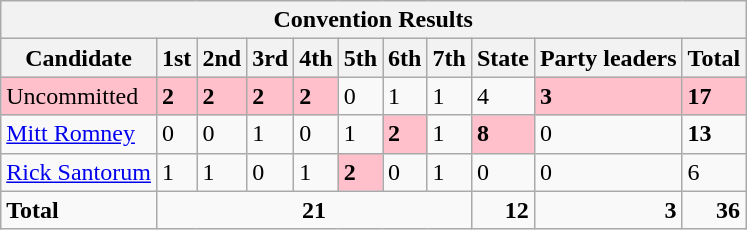<table class="wikitable">
<tr>
<th colspan="11">Convention Results</th>
</tr>
<tr>
<th>Candidate</th>
<th>1st</th>
<th>2nd</th>
<th>3rd</th>
<th>4th</th>
<th>5th</th>
<th>6th</th>
<th>7th</th>
<th>State</th>
<th>Party leaders</th>
<th>Total</th>
</tr>
<tr>
<td bgcolor="pink" align="left">Uncommitted</td>
<td bgcolor="pink"><strong>2</strong></td>
<td bgcolor="pink"><strong>2</strong></td>
<td bgcolor="pink"><strong>2</strong></td>
<td bgcolor="pink"><strong>2</strong></td>
<td>0</td>
<td>1</td>
<td>1</td>
<td>4</td>
<td bgcolor="pink"><strong>3</strong></td>
<td bgcolor="pink"><strong>17</strong></td>
</tr>
<tr>
<td align="left"><a href='#'>Mitt Romney</a></td>
<td>0</td>
<td>0</td>
<td>1</td>
<td>0</td>
<td>1</td>
<td bgcolor="pink"><strong>2</strong></td>
<td>1</td>
<td bgcolor="pink"><strong>8</strong></td>
<td>0</td>
<td><strong>13</strong></td>
</tr>
<tr>
<td align="left"><a href='#'>Rick Santorum</a></td>
<td>1</td>
<td>1</td>
<td>0</td>
<td>1</td>
<td bgcolor="pink"><strong>2</strong></td>
<td>0</td>
<td>1</td>
<td>0</td>
<td>0</td>
<td>6</td>
</tr>
<tr>
<td><strong>Total</strong></td>
<td colspan="7" align="center"><strong>21</strong></td>
<td align="right"><strong>12</strong></td>
<td align="right"><strong>3</strong></td>
<td align="right"><strong>36</strong></td>
</tr>
</table>
